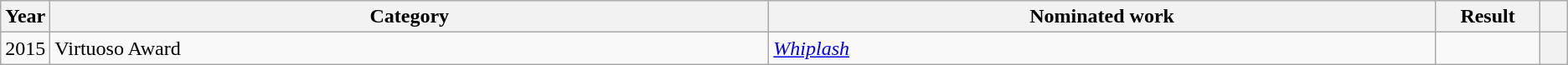<table class=wikitable>
<tr>
<th scope="col" style="width:1em;">Year</th>
<th scope="col" style="width:39em;">Category</th>
<th scope="col" style="width:36em;">Nominated work</th>
<th scope="col" style="width:5em;">Result</th>
<th scope="col" style="width:1em;"></th>
</tr>
<tr>
<td>2015</td>
<td>Virtuoso Award</td>
<td><em><a href='#'>Whiplash</a></em></td>
<td></td>
<th align=center></th>
</tr>
</table>
